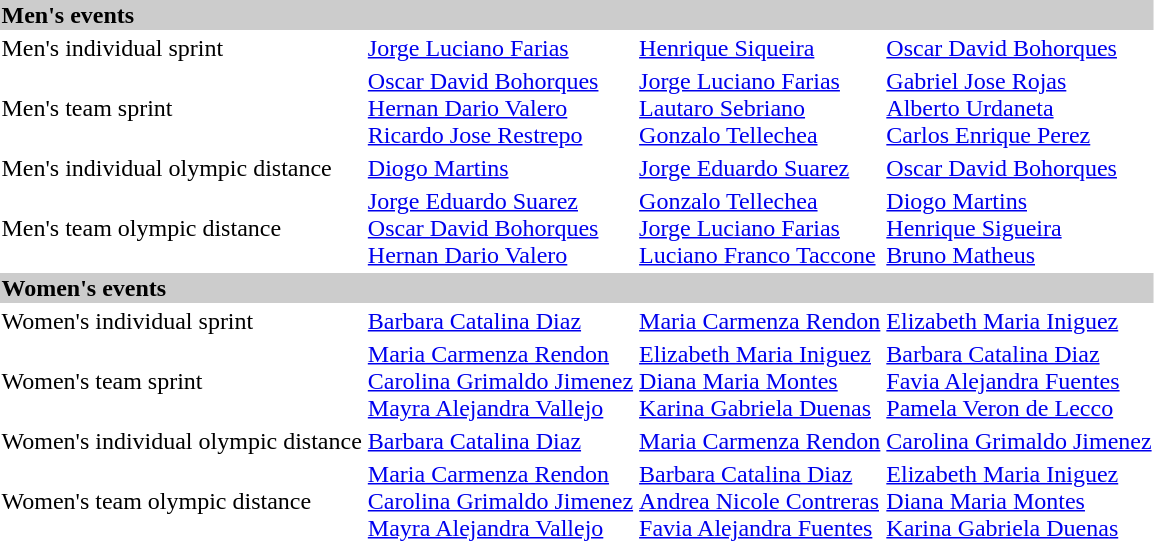<table>
<tr bgcolor="#cccccc">
<td colspan=4><strong>Men's events</strong></td>
</tr>
<tr>
<td>Men's individual sprint<br></td>
<td><a href='#'>Jorge Luciano Farias</a><br><em></em></td>
<td><a href='#'>Henrique Siqueira</a><br><em></em></td>
<td><a href='#'>Oscar David Bohorques</a><br><em></em></td>
</tr>
<tr>
<td>Men's team sprint<br></td>
<td><a href='#'>Oscar David Bohorques</a><br><a href='#'>Hernan Dario Valero</a><br><a href='#'>Ricardo Jose Restrepo</a><br><em></em></td>
<td><a href='#'>Jorge Luciano Farias</a><br><a href='#'>Lautaro Sebriano</a><br><a href='#'>Gonzalo Tellechea</a><br><em></em></td>
<td><a href='#'>Gabriel Jose Rojas</a><br><a href='#'>Alberto Urdaneta</a><br><a href='#'>Carlos Enrique Perez</a><br><em></em></td>
</tr>
<tr>
<td>Men's individual olympic distance<br></td>
<td><a href='#'>Diogo Martins</a><br><em></em></td>
<td><a href='#'>Jorge Eduardo Suarez</a><br><em></em></td>
<td><a href='#'>Oscar David Bohorques</a><br><em></em></td>
</tr>
<tr>
<td>Men's team olympic distance<br></td>
<td><a href='#'>Jorge Eduardo Suarez</a><br><a href='#'>Oscar David Bohorques</a><br><a href='#'>Hernan Dario Valero</a><br><em></em></td>
<td><a href='#'>Gonzalo Tellechea</a><br><a href='#'>Jorge Luciano Farias</a><br><a href='#'>Luciano Franco Taccone</a><br><em></em></td>
<td><a href='#'>Diogo Martins</a><br><a href='#'>Henrique Sigueira</a><br><a href='#'>Bruno Matheus</a><br><em></em></td>
</tr>
<tr bgcolor="#cccccc">
<td colspan=4><strong>Women's events</strong></td>
</tr>
<tr>
<td>Women's individual sprint<br></td>
<td><a href='#'>Barbara Catalina Diaz</a><br><em></em></td>
<td><a href='#'>Maria Carmenza Rendon</a><br><em></em></td>
<td><a href='#'>Elizabeth Maria Iniguez</a><br><em></em></td>
</tr>
<tr>
<td>Women's team sprint<br></td>
<td><a href='#'>Maria Carmenza Rendon</a><br><a href='#'>Carolina Grimaldo Jimenez</a><br><a href='#'>Mayra Alejandra Vallejo</a><br><em></em></td>
<td><a href='#'>Elizabeth Maria Iniguez</a><br><a href='#'>Diana Maria Montes</a><br><a href='#'>Karina Gabriela Duenas</a><br><em></em></td>
<td><a href='#'>Barbara Catalina Diaz</a><br><a href='#'>Favia Alejandra Fuentes</a><br><a href='#'>Pamela Veron de Lecco</a><br><em></em></td>
</tr>
<tr>
<td>Women's individual olympic distance<br></td>
<td><a href='#'>Barbara Catalina Diaz</a><br><em></em></td>
<td><a href='#'>Maria Carmenza Rendon</a><br><em></em></td>
<td><a href='#'>Carolina Grimaldo Jimenez</a><br><em></em></td>
</tr>
<tr>
<td>Women's team olympic distance<br></td>
<td><a href='#'>Maria Carmenza Rendon</a><br><a href='#'>Carolina Grimaldo Jimenez</a><br><a href='#'>Mayra Alejandra Vallejo</a><br><em></em></td>
<td><a href='#'>Barbara Catalina Diaz</a><br><a href='#'>Andrea Nicole Contreras</a><br><a href='#'>Favia Alejandra Fuentes</a><br><em></em></td>
<td><a href='#'>Elizabeth Maria Iniguez</a><br><a href='#'>Diana Maria Montes</a><br><a href='#'>Karina Gabriela Duenas</a><br><em></em></td>
</tr>
<tr>
</tr>
</table>
